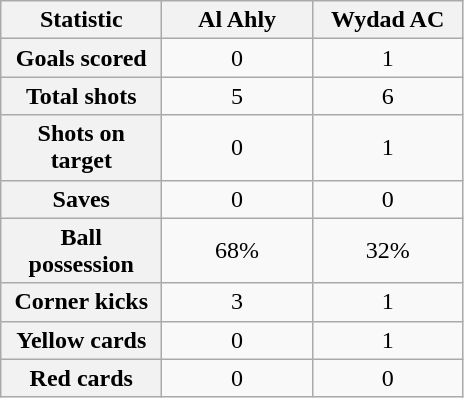<table class="wikitable plainrowheaders" style="text-align:center">
<tr>
<th scope="col" style="width:100px">Statistic</th>
<th scope="col" style="width:93px">Al Ahly</th>
<th scope="col" style="width:93px">Wydad AC</th>
</tr>
<tr>
<th scope=row>Goals scored</th>
<td>0</td>
<td>1</td>
</tr>
<tr>
<th scope=row>Total shots</th>
<td>5</td>
<td>6</td>
</tr>
<tr>
<th scope=row>Shots on target</th>
<td>0</td>
<td>1</td>
</tr>
<tr>
<th scope=row>Saves</th>
<td>0</td>
<td>0</td>
</tr>
<tr>
<th scope=row>Ball possession</th>
<td>68%</td>
<td>32%</td>
</tr>
<tr>
<th scope=row>Corner kicks</th>
<td>3</td>
<td>1</td>
</tr>
<tr>
<th scope=row>Yellow cards</th>
<td>0</td>
<td>1</td>
</tr>
<tr>
<th scope=row>Red cards</th>
<td>0</td>
<td>0</td>
</tr>
</table>
